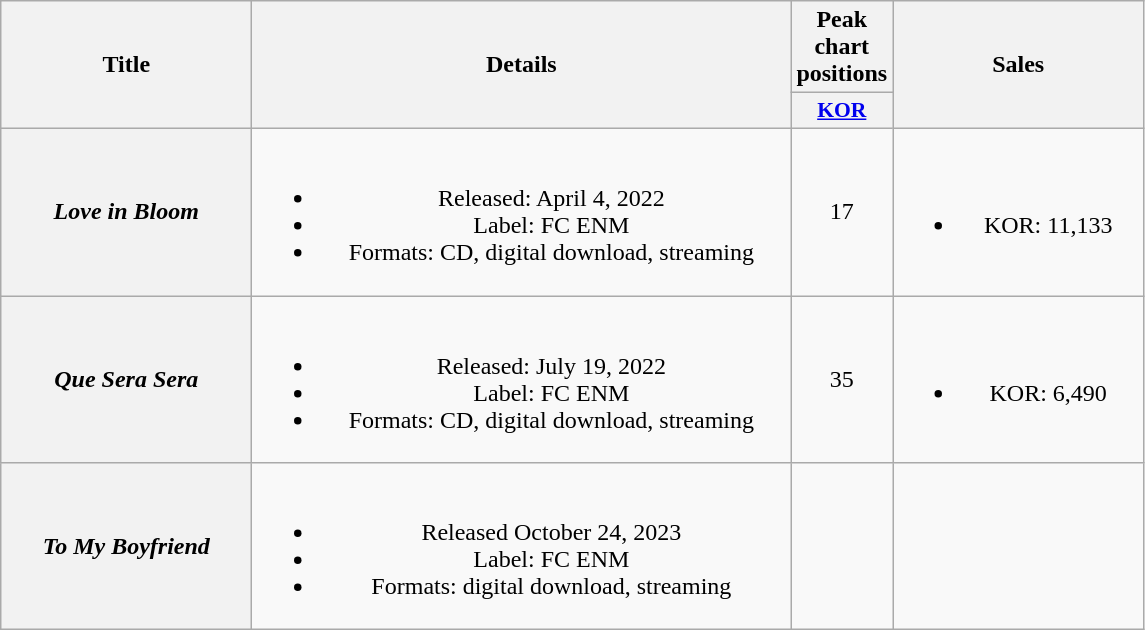<table class="wikitable plainrowheaders" style="text-align:center;">
<tr>
<th rowspan="2" style="width:10em;">Title</th>
<th rowspan="2" style="width:22em;">Details</th>
<th scope="col" colspan="1">Peak chart positions</th>
<th rowspan="2" style="width:10em;">Sales</th>
</tr>
<tr>
<th scope="col" style="font-size:90%; width:2.5em"><a href='#'>KOR</a><br></th>
</tr>
<tr>
<th scope="row"><em>Love in Bloom</em></th>
<td><br><ul><li>Released: April 4, 2022</li><li>Label: FC ENM</li><li>Formats: CD, digital download, streaming</li></ul></td>
<td>17</td>
<td><br><ul><li>KOR: 11,133</li></ul></td>
</tr>
<tr>
<th scope="row"><em>Que Sera Sera</em></th>
<td><br><ul><li>Released: July 19, 2022</li><li>Label: FC ENM</li><li>Formats: CD, digital download, streaming</li></ul></td>
<td>35</td>
<td><br><ul><li>KOR: 6,490</li></ul></td>
</tr>
<tr>
<th scope="row"><em>To My Boyfriend</em></th>
<td><br><ul><li>Released October 24, 2023</li><li>Label: FC ENM</li><li>Formats: digital download, streaming</li></ul></td>
<td></td>
<td></td>
</tr>
</table>
